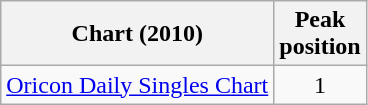<table class="wikitable sortable">
<tr>
<th>Chart (2010)</th>
<th>Peak<br>position</th>
</tr>
<tr>
<td><a href='#'>Oricon Daily Singles Chart</a></td>
<td style="text-align:center;">1</td>
</tr>
</table>
